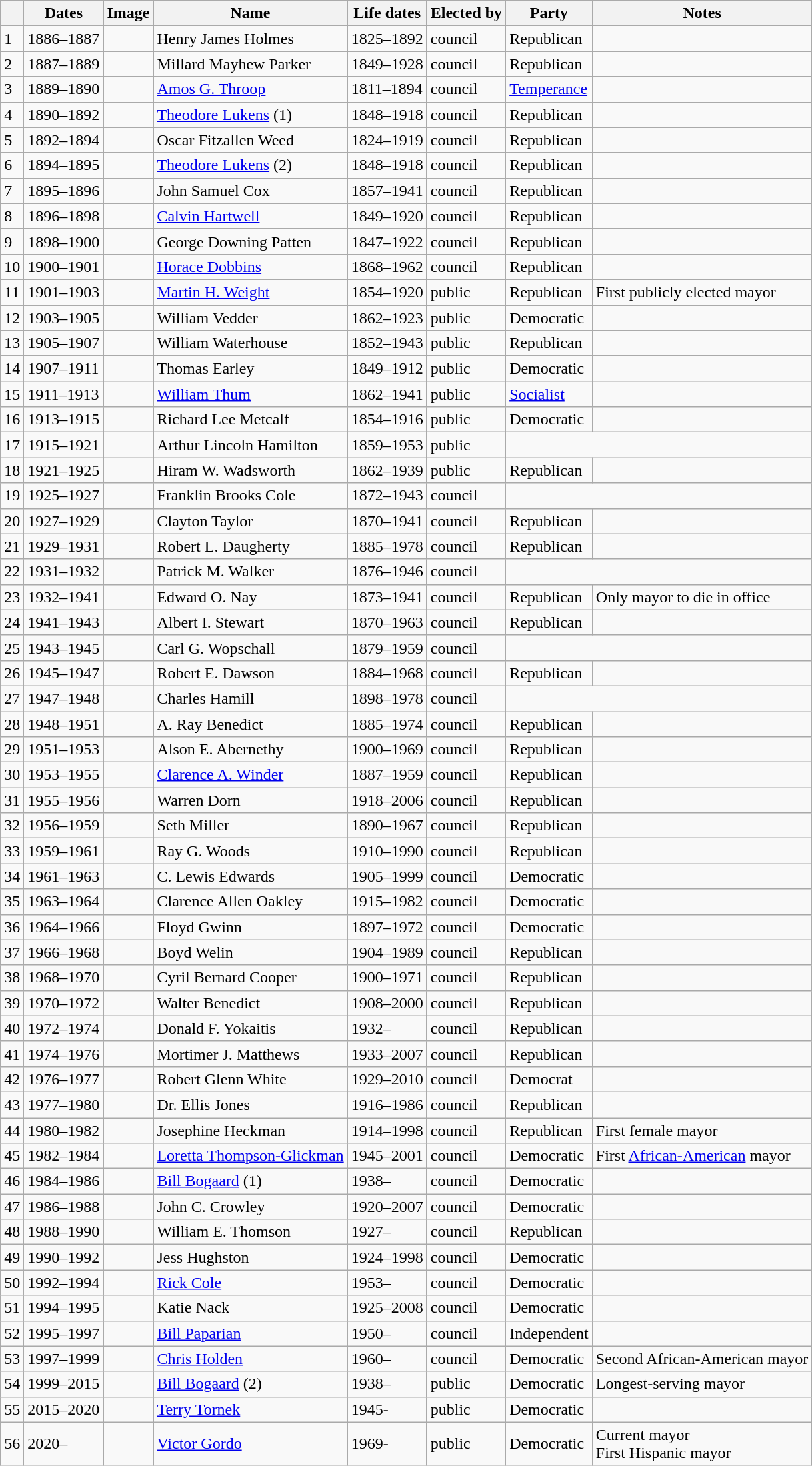<table class="wikitable">
<tr>
<th></th>
<th>Dates</th>
<th>Image</th>
<th>Name</th>
<th>Life dates</th>
<th>Elected by</th>
<th>Party</th>
<th>Notes</th>
</tr>
<tr>
<td>1</td>
<td>1886–1887</td>
<td></td>
<td>Henry James Holmes</td>
<td>1825–1892</td>
<td>council</td>
<td>Republican</td>
<td></td>
</tr>
<tr>
<td>2</td>
<td>1887–1889</td>
<td></td>
<td>Millard Mayhew Parker</td>
<td>1849–1928</td>
<td>council</td>
<td>Republican</td>
<td></td>
</tr>
<tr>
<td>3</td>
<td>1889–1890</td>
<td></td>
<td><a href='#'>Amos G. Throop</a></td>
<td>1811–1894</td>
<td>council</td>
<td><a href='#'>Temperance</a></td>
<td></td>
</tr>
<tr>
<td>4</td>
<td>1890–1892</td>
<td></td>
<td><a href='#'>Theodore Lukens</a> (1)</td>
<td>1848–1918</td>
<td>council</td>
<td>Republican</td>
<td></td>
</tr>
<tr>
<td>5</td>
<td>1892–1894</td>
<td></td>
<td>Oscar Fitzallen Weed</td>
<td>1824–1919</td>
<td>council</td>
<td>Republican</td>
<td></td>
</tr>
<tr>
<td>6</td>
<td>1894–1895</td>
<td></td>
<td><a href='#'>Theodore Lukens</a> (2)</td>
<td>1848–1918</td>
<td>council</td>
<td>Republican</td>
<td></td>
</tr>
<tr>
<td>7</td>
<td>1895–1896</td>
<td></td>
<td>John Samuel Cox</td>
<td>1857–1941</td>
<td>council</td>
<td>Republican</td>
<td></td>
</tr>
<tr>
<td>8</td>
<td>1896–1898</td>
<td></td>
<td><a href='#'>Calvin Hartwell</a></td>
<td>1849–1920</td>
<td>council</td>
<td>Republican</td>
<td></td>
</tr>
<tr>
<td>9</td>
<td>1898–1900</td>
<td></td>
<td>George Downing Patten</td>
<td>1847–1922</td>
<td>council</td>
<td>Republican</td>
<td></td>
</tr>
<tr>
<td>10</td>
<td>1900–1901</td>
<td></td>
<td><a href='#'>Horace Dobbins</a></td>
<td>1868–1962</td>
<td>council</td>
<td>Republican</td>
<td></td>
</tr>
<tr>
<td>11</td>
<td>1901–1903</td>
<td></td>
<td><a href='#'>Martin H. Weight</a></td>
<td>1854–1920</td>
<td>public</td>
<td>Republican</td>
<td>First publicly elected mayor</td>
</tr>
<tr>
<td>12</td>
<td>1903–1905</td>
<td></td>
<td>William Vedder</td>
<td>1862–1923</td>
<td>public</td>
<td>Democratic</td>
<td></td>
</tr>
<tr>
<td>13</td>
<td>1905–1907</td>
<td></td>
<td>William Waterhouse</td>
<td>1852–1943</td>
<td>public</td>
<td>Republican</td>
<td></td>
</tr>
<tr>
<td>14</td>
<td>1907–1911</td>
<td></td>
<td>Thomas Earley</td>
<td>1849–1912</td>
<td>public</td>
<td>Democratic</td>
<td></td>
</tr>
<tr>
<td>15</td>
<td>1911–1913</td>
<td></td>
<td><a href='#'>William Thum</a></td>
<td>1862–1941</td>
<td>public</td>
<td><a href='#'>Socialist</a></td>
</tr>
<tr>
<td>16</td>
<td>1913–1915</td>
<td></td>
<td>Richard Lee Metcalf</td>
<td>1854–1916</td>
<td>public</td>
<td>Democratic</td>
<td></td>
</tr>
<tr>
<td>17</td>
<td>1915–1921</td>
<td></td>
<td>Arthur Lincoln Hamilton</td>
<td>1859–1953</td>
<td>public</td>
</tr>
<tr>
<td>18</td>
<td>1921–1925</td>
<td></td>
<td>Hiram W. Wadsworth</td>
<td>1862–1939</td>
<td>public</td>
<td>Republican</td>
<td></td>
</tr>
<tr>
<td>19</td>
<td>1925–1927</td>
<td></td>
<td>Franklin Brooks Cole</td>
<td>1872–1943</td>
<td>council</td>
</tr>
<tr>
<td>20</td>
<td>1927–1929</td>
<td></td>
<td>Clayton Taylor</td>
<td>1870–1941</td>
<td>council</td>
<td>Republican</td>
<td></td>
</tr>
<tr>
<td>21</td>
<td>1929–1931</td>
<td></td>
<td>Robert L. Daugherty</td>
<td>1885–1978</td>
<td>council</td>
<td>Republican</td>
<td></td>
</tr>
<tr>
<td>22</td>
<td>1931–1932</td>
<td></td>
<td>Patrick M. Walker</td>
<td>1876–1946</td>
<td>council</td>
</tr>
<tr>
<td>23</td>
<td>1932–1941</td>
<td></td>
<td>Edward O. Nay</td>
<td>1873–1941</td>
<td>council</td>
<td>Republican</td>
<td>Only mayor to die in office</td>
</tr>
<tr>
<td>24</td>
<td>1941–1943</td>
<td></td>
<td>Albert I. Stewart</td>
<td>1870–1963</td>
<td>council</td>
<td>Republican</td>
<td></td>
</tr>
<tr>
<td>25</td>
<td>1943–1945</td>
<td></td>
<td>Carl G. Wopschall</td>
<td>1879–1959</td>
<td>council</td>
</tr>
<tr>
<td>26</td>
<td>1945–1947</td>
<td></td>
<td>Robert E. Dawson</td>
<td>1884–1968</td>
<td>council</td>
<td>Republican</td>
<td></td>
</tr>
<tr>
<td>27</td>
<td>1947–1948</td>
<td></td>
<td>Charles Hamill</td>
<td>1898–1978</td>
<td>council</td>
</tr>
<tr>
<td>28</td>
<td>1948–1951</td>
<td></td>
<td>A. Ray Benedict</td>
<td>1885–1974</td>
<td>council</td>
<td>Republican</td>
<td></td>
</tr>
<tr>
<td>29</td>
<td>1951–1953</td>
<td></td>
<td>Alson E. Abernethy</td>
<td>1900–1969</td>
<td>council</td>
<td>Republican</td>
<td></td>
</tr>
<tr>
<td>30</td>
<td>1953–1955</td>
<td></td>
<td><a href='#'>Clarence A. Winder</a></td>
<td>1887–1959</td>
<td>council</td>
<td>Republican</td>
<td></td>
</tr>
<tr>
<td>31</td>
<td>1955–1956</td>
<td></td>
<td>Warren Dorn</td>
<td>1918–2006</td>
<td>council</td>
<td>Republican</td>
<td></td>
</tr>
<tr>
<td>32</td>
<td>1956–1959</td>
<td></td>
<td>Seth Miller</td>
<td>1890–1967</td>
<td>council</td>
<td>Republican</td>
<td></td>
</tr>
<tr>
<td>33</td>
<td>1959–1961</td>
<td></td>
<td>Ray G. Woods</td>
<td>1910–1990</td>
<td>council</td>
<td>Republican</td>
<td></td>
</tr>
<tr>
<td>34</td>
<td>1961–1963</td>
<td></td>
<td>C. Lewis Edwards</td>
<td>1905–1999</td>
<td>council</td>
<td>Democratic</td>
<td></td>
</tr>
<tr>
<td>35</td>
<td>1963–1964</td>
<td></td>
<td>Clarence Allen Oakley</td>
<td>1915–1982</td>
<td>council</td>
<td>Democratic</td>
<td></td>
</tr>
<tr>
<td>36</td>
<td>1964–1966</td>
<td></td>
<td>Floyd Gwinn</td>
<td>1897–1972</td>
<td>council</td>
<td>Democratic</td>
<td></td>
</tr>
<tr>
<td>37</td>
<td>1966–1968</td>
<td></td>
<td>Boyd Welin</td>
<td>1904–1989</td>
<td>council</td>
<td>Republican</td>
<td></td>
</tr>
<tr>
<td>38</td>
<td>1968–1970</td>
<td></td>
<td>Cyril Bernard Cooper</td>
<td>1900–1971</td>
<td>council</td>
<td>Republican</td>
<td></td>
</tr>
<tr>
<td>39</td>
<td>1970–1972</td>
<td></td>
<td>Walter Benedict</td>
<td>1908–2000</td>
<td>council</td>
<td>Republican</td>
<td></td>
</tr>
<tr>
<td>40</td>
<td>1972–1974</td>
<td></td>
<td>Donald F. Yokaitis</td>
<td>1932–</td>
<td>council</td>
<td>Republican</td>
<td></td>
</tr>
<tr>
<td>41</td>
<td>1974–1976</td>
<td></td>
<td>Mortimer J. Matthews</td>
<td>1933–2007</td>
<td>council</td>
<td>Republican</td>
<td></td>
</tr>
<tr>
<td>42</td>
<td>1976–1977</td>
<td></td>
<td>Robert Glenn White</td>
<td>1929–2010</td>
<td>council</td>
<td>Democrat</td>
<td></td>
</tr>
<tr>
<td>43</td>
<td>1977–1980</td>
<td></td>
<td>Dr. Ellis Jones</td>
<td>1916–1986</td>
<td>council</td>
<td>Republican</td>
<td></td>
</tr>
<tr>
<td>44</td>
<td>1980–1982</td>
<td></td>
<td>Josephine Heckman</td>
<td>1914–1998</td>
<td>council</td>
<td>Republican</td>
<td>First female mayor</td>
</tr>
<tr>
<td>45</td>
<td>1982–1984</td>
<td></td>
<td><a href='#'>Loretta Thompson-Glickman</a></td>
<td>1945–2001</td>
<td>council</td>
<td>Democratic</td>
<td>First <a href='#'>African-American</a> mayor</td>
</tr>
<tr>
<td>46</td>
<td>1984–1986</td>
<td></td>
<td><a href='#'>Bill Bogaard</a> (1)</td>
<td>1938–</td>
<td>council</td>
<td>Democratic</td>
<td></td>
</tr>
<tr>
<td>47</td>
<td>1986–1988</td>
<td></td>
<td>John C. Crowley</td>
<td>1920–2007</td>
<td>council</td>
<td>Democratic</td>
<td></td>
</tr>
<tr>
<td>48</td>
<td>1988–1990</td>
<td></td>
<td>William E. Thomson</td>
<td>1927–</td>
<td>council</td>
<td>Republican</td>
<td></td>
</tr>
<tr>
<td>49</td>
<td>1990–1992</td>
<td></td>
<td>Jess Hughston</td>
<td>1924–1998</td>
<td>council</td>
<td>Democratic</td>
<td></td>
</tr>
<tr>
<td>50</td>
<td>1992–1994</td>
<td></td>
<td><a href='#'>Rick Cole</a></td>
<td>1953–</td>
<td>council</td>
<td>Democratic</td>
<td></td>
</tr>
<tr>
<td>51</td>
<td>1994–1995</td>
<td></td>
<td>Katie Nack</td>
<td>1925–2008</td>
<td>council</td>
<td>Democratic</td>
<td></td>
</tr>
<tr>
<td>52</td>
<td>1995–1997</td>
<td></td>
<td><a href='#'>Bill Paparian</a></td>
<td>1950–</td>
<td>council</td>
<td>Independent</td>
<td></td>
</tr>
<tr>
<td>53</td>
<td>1997–1999</td>
<td></td>
<td><a href='#'>Chris Holden</a></td>
<td>1960–</td>
<td>council</td>
<td>Democratic</td>
<td>Second African-American mayor</td>
</tr>
<tr>
<td>54</td>
<td>1999–2015</td>
<td></td>
<td><a href='#'>Bill Bogaard</a> (2)</td>
<td>1938–</td>
<td>public</td>
<td>Democratic</td>
<td>Longest-serving mayor</td>
</tr>
<tr>
<td>55</td>
<td>2015–2020</td>
<td></td>
<td><a href='#'>Terry Tornek</a></td>
<td>1945-</td>
<td>public</td>
<td>Democratic</td>
<td></td>
</tr>
<tr>
<td>56</td>
<td>2020–</td>
<td></td>
<td><a href='#'>Victor Gordo</a></td>
<td>1969-</td>
<td>public</td>
<td>Democratic</td>
<td>Current mayor<br>First Hispanic mayor</td>
</tr>
</table>
